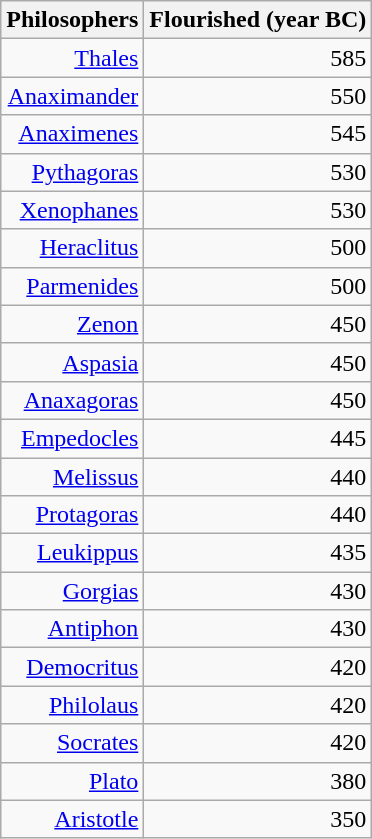<table class="wikitable floatright" style="text-align: right">
<tr>
<th>Philosophers</th>
<th>Flourished (year BC)</th>
</tr>
<tr>
<td><a href='#'>Thales</a></td>
<td>585</td>
</tr>
<tr>
<td><a href='#'>Anaximander</a></td>
<td>550</td>
</tr>
<tr>
<td><a href='#'>Anaximenes</a></td>
<td>545</td>
</tr>
<tr>
<td><a href='#'>Pythagoras</a></td>
<td>530</td>
</tr>
<tr>
<td><a href='#'>Xenophanes</a></td>
<td>530</td>
</tr>
<tr>
<td><a href='#'>Heraclitus</a></td>
<td>500</td>
</tr>
<tr>
<td><a href='#'>Parmenides</a></td>
<td>500</td>
</tr>
<tr>
<td><a href='#'>Zenon</a></td>
<td>450</td>
</tr>
<tr>
<td><a href='#'>Aspasia</a></td>
<td>450</td>
</tr>
<tr>
<td><a href='#'>Anaxagoras</a></td>
<td>450</td>
</tr>
<tr>
<td><a href='#'>Empedocles</a></td>
<td>445</td>
</tr>
<tr>
<td><a href='#'>Melissus</a></td>
<td>440</td>
</tr>
<tr>
<td><a href='#'>Protagoras</a></td>
<td>440</td>
</tr>
<tr>
<td><a href='#'>Leukippus</a></td>
<td>435</td>
</tr>
<tr>
<td><a href='#'>Gorgias</a></td>
<td>430</td>
</tr>
<tr>
<td><a href='#'>Antiphon</a></td>
<td>430</td>
</tr>
<tr>
<td><a href='#'>Democritus</a></td>
<td>420</td>
</tr>
<tr>
<td><a href='#'>Philolaus</a></td>
<td>420</td>
</tr>
<tr>
<td><a href='#'>Socrates</a></td>
<td>420</td>
</tr>
<tr>
<td><a href='#'>Plato</a></td>
<td>380</td>
</tr>
<tr>
<td><a href='#'>Aristotle</a></td>
<td>350</td>
</tr>
</table>
